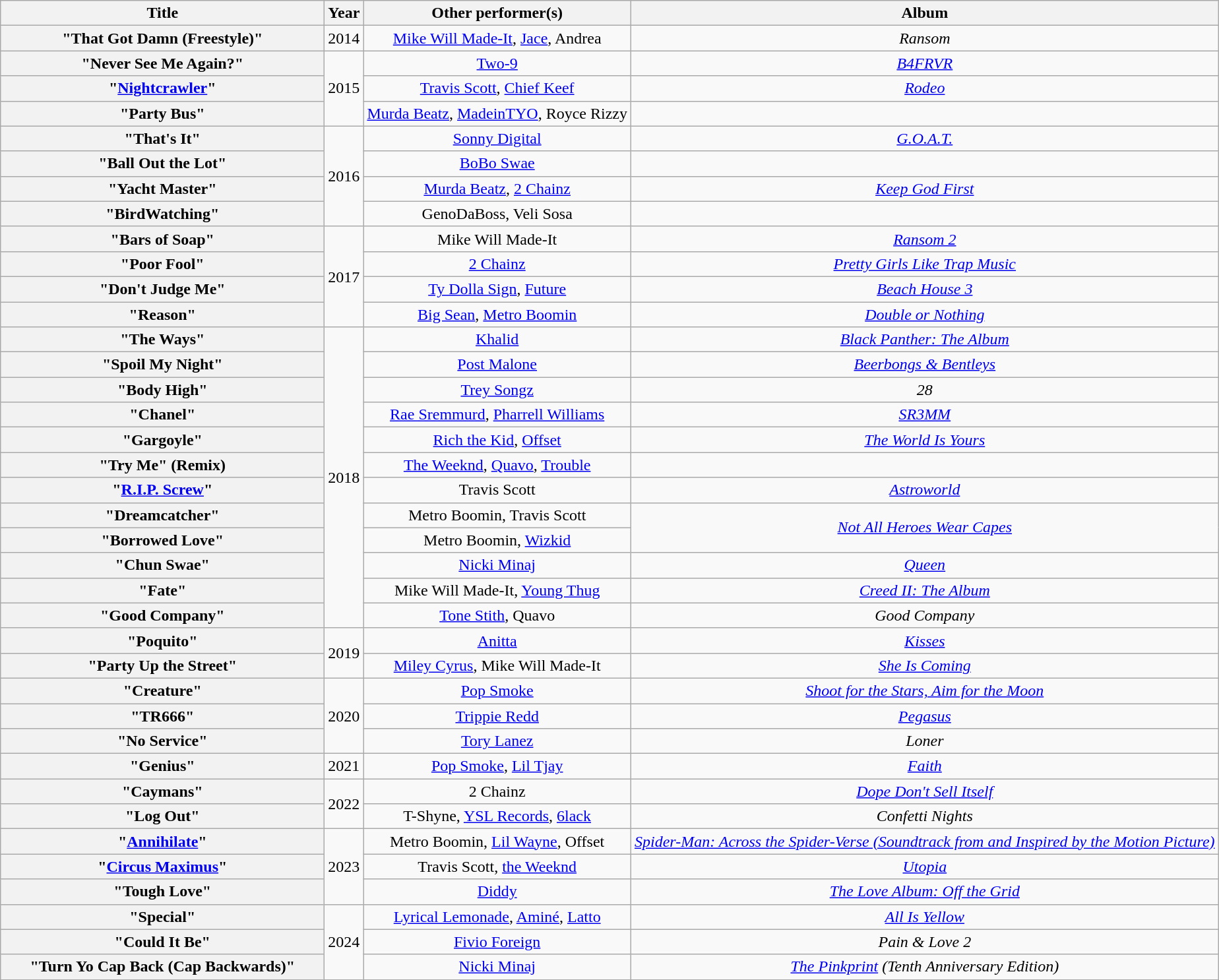<table class="wikitable plainrowheaders" style="text-align:center;">
<tr>
<th scope="col" style="width:20em;">Title</th>
<th scope="col">Year</th>
<th scope="col">Other performer(s)</th>
<th scope="col">Album</th>
</tr>
<tr>
<th scope="row">"That Got Damn (Freestyle)"</th>
<td>2014</td>
<td><a href='#'>Mike Will Made-It</a>, <a href='#'>Jace</a>, Andrea</td>
<td><em>Ransom</em></td>
</tr>
<tr>
<th scope="row">"Never See Me Again?"</th>
<td rowspan="3">2015</td>
<td><a href='#'>Two-9</a></td>
<td><em><a href='#'>B4FRVR</a></em></td>
</tr>
<tr>
<th scope="row">"<a href='#'>Nightcrawler</a>"</th>
<td><a href='#'>Travis Scott</a>, <a href='#'>Chief Keef</a></td>
<td><em><a href='#'>Rodeo</a></em></td>
</tr>
<tr>
<th scope="row">"Party Bus"</th>
<td><a href='#'>Murda Beatz</a>, <a href='#'>MadeinTYO</a>, Royce Rizzy</td>
<td></td>
</tr>
<tr>
<th scope="row">"That's It"</th>
<td rowspan="4">2016</td>
<td><a href='#'>Sonny Digital</a></td>
<td><em><a href='#'>G.O.A.T.</a></em></td>
</tr>
<tr>
<th scope="row">"Ball Out the Lot"</th>
<td><a href='#'>BoBo Swae</a></td>
<td></td>
</tr>
<tr>
<th scope="row">"Yacht Master"</th>
<td><a href='#'>Murda Beatz</a>, <a href='#'>2 Chainz</a></td>
<td><em><a href='#'>Keep God First</a></em></td>
</tr>
<tr>
<th scope="row">"BirdWatching"</th>
<td>GenoDaBoss, Veli Sosa</td>
<td></td>
</tr>
<tr>
<th scope="row">"Bars of Soap"</th>
<td rowspan="4">2017</td>
<td>Mike Will Made-It</td>
<td><em><a href='#'>Ransom 2</a></em></td>
</tr>
<tr>
<th scope="row">"Poor Fool"</th>
<td><a href='#'>2 Chainz</a></td>
<td><em><a href='#'>Pretty Girls Like Trap Music</a></em></td>
</tr>
<tr>
<th scope="row">"Don't Judge Me"</th>
<td><a href='#'>Ty Dolla Sign</a>, <a href='#'>Future</a></td>
<td><em><a href='#'>Beach House 3</a></em></td>
</tr>
<tr>
<th scope="row">"Reason"</th>
<td><a href='#'>Big Sean</a>, <a href='#'>Metro Boomin</a></td>
<td><em><a href='#'>Double or Nothing</a></em></td>
</tr>
<tr>
<th scope="row">"The Ways"</th>
<td rowspan="12">2018</td>
<td><a href='#'>Khalid</a></td>
<td><em><a href='#'>Black Panther: The Album</a></em></td>
</tr>
<tr>
<th scope="row">"Spoil My Night"</th>
<td><a href='#'>Post Malone</a></td>
<td><em><a href='#'>Beerbongs & Bentleys</a></em></td>
</tr>
<tr>
<th scope="row">"Body High"</th>
<td><a href='#'>Trey Songz</a></td>
<td><em>28</em></td>
</tr>
<tr>
<th scope="row">"Chanel"</th>
<td><a href='#'>Rae Sremmurd</a>, <a href='#'>Pharrell Williams</a></td>
<td><em><a href='#'>SR3MM</a></em></td>
</tr>
<tr>
<th scope="row">"Gargoyle"</th>
<td><a href='#'>Rich the Kid</a>, <a href='#'>Offset</a></td>
<td><em><a href='#'>The World Is Yours</a></em></td>
</tr>
<tr>
<th scope="row">"Try Me" (Remix)</th>
<td><a href='#'>The Weeknd</a>, <a href='#'>Quavo</a>, <a href='#'>Trouble</a></td>
<td></td>
</tr>
<tr>
<th scope="row">"<a href='#'>R.I.P. Screw</a>"</th>
<td>Travis Scott</td>
<td><em><a href='#'>Astroworld</a></em></td>
</tr>
<tr>
<th scope="row">"Dreamcatcher"</th>
<td>Metro Boomin, Travis Scott</td>
<td rowspan="2"><em><a href='#'>Not All Heroes Wear Capes</a></em></td>
</tr>
<tr>
<th scope="row">"Borrowed Love"</th>
<td>Metro Boomin, <a href='#'>Wizkid</a></td>
</tr>
<tr>
<th scope="row">"Chun Swae"</th>
<td><a href='#'>Nicki Minaj</a></td>
<td><em><a href='#'>Queen</a></em></td>
</tr>
<tr>
<th scope="row">"Fate"</th>
<td>Mike Will Made-It, <a href='#'>Young Thug</a></td>
<td><em><a href='#'>Creed II: The Album</a></em></td>
</tr>
<tr>
<th scope="row">"Good Company"</th>
<td><a href='#'>Tone Stith</a>, Quavo</td>
<td><em>Good Company</em></td>
</tr>
<tr>
<th scope="row">"Poquito"</th>
<td rowspan="2">2019</td>
<td><a href='#'>Anitta</a></td>
<td><em><a href='#'>Kisses</a></em></td>
</tr>
<tr>
<th scope="row">"Party Up the Street"</th>
<td><a href='#'>Miley Cyrus</a>, Mike Will Made-It</td>
<td><em><a href='#'>She Is Coming</a></em></td>
</tr>
<tr>
<th scope="row">"Creature"</th>
<td rowspan="3">2020</td>
<td><a href='#'>Pop Smoke</a></td>
<td><em><a href='#'>Shoot for the Stars, Aim for the Moon</a></em></td>
</tr>
<tr>
<th scope="row">"TR666"</th>
<td><a href='#'>Trippie Redd</a></td>
<td><em><a href='#'>Pegasus</a></em></td>
</tr>
<tr>
<th scope="row">"No Service"</th>
<td><a href='#'>Tory Lanez</a></td>
<td><em>Loner</em></td>
</tr>
<tr>
<th scope="row">"Genius"</th>
<td>2021</td>
<td><a href='#'>Pop Smoke</a>, <a href='#'>Lil Tjay</a></td>
<td><em><a href='#'>Faith</a></em></td>
</tr>
<tr>
<th scope="row">"Caymans"</th>
<td rowspan="2">2022</td>
<td>2 Chainz</td>
<td><em><a href='#'>Dope Don't Sell Itself</a></em></td>
</tr>
<tr>
<th scope="row">"Log Out"</th>
<td>T-Shyne, <a href='#'>YSL Records</a>, <a href='#'>6lack</a></td>
<td><em>Confetti Nights</em></td>
</tr>
<tr>
<th scope="row">"<a href='#'>Annihilate</a>"</th>
<td rowspan="3">2023</td>
<td>Metro Boomin, <a href='#'>Lil Wayne</a>, Offset</td>
<td><em><a href='#'>Spider-Man: Across the Spider-Verse (Soundtrack from and Inspired by the Motion Picture)</a></em></td>
</tr>
<tr>
<th scope="row">"<a href='#'>Circus Maximus</a>"</th>
<td>Travis Scott, <a href='#'>the Weeknd</a></td>
<td><em><a href='#'>Utopia</a></em></td>
</tr>
<tr>
<th scope="row">"Tough Love"</th>
<td><a href='#'>Diddy</a></td>
<td><em><a href='#'>The Love Album: Off the Grid</a></em></td>
</tr>
<tr>
<th scope="row">"Special"</th>
<td rowspan="3">2024</td>
<td><a href='#'>Lyrical Lemonade</a>, <a href='#'>Aminé</a>, <a href='#'>Latto</a></td>
<td><em><a href='#'>All Is Yellow</a></em></td>
</tr>
<tr>
<th scope="row">"Could It Be"</th>
<td><a href='#'>Fivio Foreign</a></td>
<td><em>Pain & Love 2</em></td>
</tr>
<tr>
<th scope="row">"Turn Yo Cap Back (Cap Backwards)"</th>
<td><a href='#'>Nicki Minaj</a></td>
<td><em><a href='#'>The Pinkprint</a> (Tenth Anniversary Edition)</em></td>
</tr>
</table>
